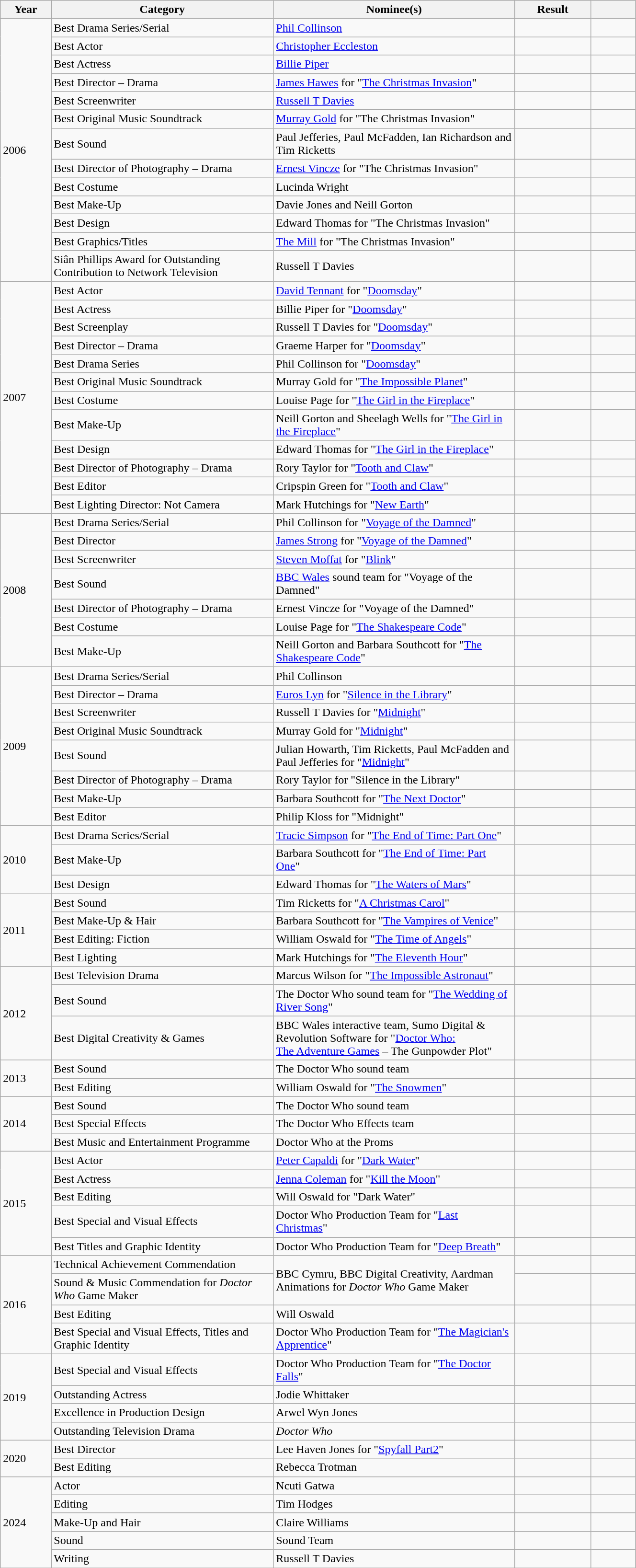<table class="wikitable" style="width:70%">
<tr>
<th style="width:8%">Year</th>
<th style="width:35%">Category</th>
<th style="width:38%">Nominee(s)</th>
<th style="width:12%">Result</th>
<th style="width:7%"></th>
</tr>
<tr>
<td rowspan="13">2006</td>
<td>Best Drama Series/Serial</td>
<td><a href='#'>Phil Collinson</a></td>
<td></td>
<td></td>
</tr>
<tr>
<td>Best Actor</td>
<td><a href='#'>Christopher Eccleston</a></td>
<td></td>
<td></td>
</tr>
<tr>
<td>Best Actress</td>
<td><a href='#'>Billie Piper</a></td>
<td></td>
<td></td>
</tr>
<tr>
<td>Best Director – Drama</td>
<td><a href='#'>James Hawes</a> for "<a href='#'>The Christmas Invasion</a>"</td>
<td></td>
<td></td>
</tr>
<tr>
<td>Best Screenwriter</td>
<td><a href='#'>Russell T Davies</a></td>
<td></td>
<td></td>
</tr>
<tr>
<td>Best Original Music Soundtrack</td>
<td><a href='#'>Murray Gold</a> for "The Christmas Invasion"</td>
<td></td>
<td></td>
</tr>
<tr>
<td>Best Sound</td>
<td>Paul Jefferies, Paul McFadden, Ian Richardson and Tim Ricketts</td>
<td></td>
<td></td>
</tr>
<tr>
<td>Best Director of Photography – Drama</td>
<td><a href='#'>Ernest Vincze</a> for "The Christmas Invasion"</td>
<td></td>
<td></td>
</tr>
<tr>
<td>Best Costume</td>
<td>Lucinda Wright</td>
<td></td>
<td></td>
</tr>
<tr>
<td>Best Make-Up</td>
<td>Davie Jones and Neill Gorton</td>
<td></td>
<td></td>
</tr>
<tr>
<td>Best Design</td>
<td>Edward Thomas for "The Christmas Invasion"</td>
<td></td>
<td></td>
</tr>
<tr>
<td>Best Graphics/Titles</td>
<td><a href='#'>The Mill</a> for "The Christmas Invasion"</td>
<td></td>
<td></td>
</tr>
<tr>
<td>Siân Phillips Award for Outstanding Contribution to Network Television</td>
<td>Russell T Davies</td>
<td></td>
<td></td>
</tr>
<tr>
<td rowspan="12">2007</td>
<td>Best Actor</td>
<td><a href='#'>David Tennant</a> for "<a href='#'>Doomsday</a>"</td>
<td></td>
<td></td>
</tr>
<tr>
<td>Best Actress</td>
<td>Billie Piper for "<a href='#'>Doomsday</a>"</td>
<td></td>
<td></td>
</tr>
<tr>
<td>Best Screenplay</td>
<td>Russell T Davies for "<a href='#'>Doomsday</a>"</td>
<td></td>
<td></td>
</tr>
<tr>
<td>Best Director – Drama</td>
<td>Graeme Harper for "<a href='#'>Doomsday</a>"</td>
<td></td>
<td></td>
</tr>
<tr>
<td>Best Drama Series</td>
<td>Phil Collinson for "<a href='#'>Doomsday</a>"</td>
<td></td>
<td></td>
</tr>
<tr>
<td>Best Original Music Soundtrack</td>
<td>Murray Gold for "<a href='#'>The Impossible Planet</a>"</td>
<td></td>
<td></td>
</tr>
<tr>
<td>Best Costume</td>
<td>Louise Page for "<a href='#'>The Girl in the Fireplace</a>"</td>
<td></td>
<td></td>
</tr>
<tr>
<td>Best Make-Up</td>
<td>Neill Gorton and Sheelagh Wells for "<a href='#'>The Girl in the Fireplace</a>"</td>
<td></td>
<td></td>
</tr>
<tr>
<td>Best Design</td>
<td>Edward Thomas for "<a href='#'>The Girl in the Fireplace</a>"</td>
<td></td>
<td></td>
</tr>
<tr>
<td>Best Director of Photography – Drama</td>
<td>Rory Taylor for "<a href='#'>Tooth and Claw</a>"</td>
<td></td>
<td></td>
</tr>
<tr>
<td>Best Editor</td>
<td>Cripspin Green for "<a href='#'>Tooth and Claw</a>"</td>
<td></td>
<td></td>
</tr>
<tr>
<td>Best Lighting Director: Not Camera</td>
<td>Mark Hutchings for "<a href='#'>New Earth</a>"</td>
<td></td>
<td></td>
</tr>
<tr>
<td rowspan="7">2008</td>
<td>Best Drama Series/Serial</td>
<td>Phil Collinson for "<a href='#'>Voyage of the Damned</a>"</td>
<td></td>
<td></td>
</tr>
<tr>
<td>Best Director</td>
<td><a href='#'>James Strong</a> for "<a href='#'>Voyage of the Damned</a>"</td>
<td></td>
<td></td>
</tr>
<tr>
<td>Best Screenwriter</td>
<td><a href='#'>Steven Moffat</a> for "<a href='#'>Blink</a>"</td>
<td></td>
<td></td>
</tr>
<tr>
<td>Best Sound</td>
<td><a href='#'>BBC Wales</a> sound team for "Voyage of the Damned"</td>
<td></td>
<td></td>
</tr>
<tr>
<td>Best Director of Photography – Drama</td>
<td>Ernest Vincze for "Voyage of the Damned"</td>
<td></td>
<td></td>
</tr>
<tr>
<td>Best Costume</td>
<td>Louise Page for "<a href='#'>The Shakespeare Code</a>"</td>
<td></td>
<td></td>
</tr>
<tr>
<td>Best Make-Up</td>
<td>Neill Gorton and Barbara Southcott for "<a href='#'>The Shakespeare Code</a>"</td>
<td></td>
<td></td>
</tr>
<tr>
<td rowspan="8">2009</td>
<td>Best Drama Series/Serial</td>
<td>Phil Collinson</td>
<td></td>
<td></td>
</tr>
<tr>
<td>Best Director – Drama</td>
<td><a href='#'>Euros Lyn</a> for "<a href='#'>Silence in the Library</a>"</td>
<td></td>
<td></td>
</tr>
<tr>
<td>Best Screenwriter</td>
<td>Russell T Davies for "<a href='#'>Midnight</a>"</td>
<td></td>
<td></td>
</tr>
<tr>
<td>Best Original Music Soundtrack</td>
<td>Murray Gold for "<a href='#'>Midnight</a>"</td>
<td></td>
<td></td>
</tr>
<tr>
<td>Best Sound</td>
<td>Julian Howarth, Tim Ricketts, Paul McFadden and Paul Jefferies for "<a href='#'>Midnight</a>"</td>
<td></td>
<td></td>
</tr>
<tr>
<td>Best Director of Photography – Drama</td>
<td>Rory Taylor for "Silence in the Library"</td>
<td></td>
<td></td>
</tr>
<tr>
<td>Best Make-Up</td>
<td>Barbara Southcott for "<a href='#'>The Next Doctor</a>"</td>
<td></td>
<td></td>
</tr>
<tr>
<td>Best Editor</td>
<td>Philip Kloss for "Midnight"</td>
<td></td>
<td></td>
</tr>
<tr>
<td rowspan="3">2010</td>
<td>Best Drama Series/Serial</td>
<td><a href='#'>Tracie Simpson</a> for "<a href='#'>The End of Time: Part One</a>"</td>
<td></td>
<td></td>
</tr>
<tr>
<td>Best Make-Up</td>
<td>Barbara Southcott for "<a href='#'>The End of Time: Part One</a>"</td>
<td></td>
<td></td>
</tr>
<tr>
<td>Best Design</td>
<td>Edward Thomas for "<a href='#'>The Waters of Mars</a>"</td>
<td></td>
<td></td>
</tr>
<tr>
<td rowspan="4">2011</td>
<td>Best Sound</td>
<td>Tim Ricketts for "<a href='#'>A Christmas Carol</a>"</td>
<td></td>
<td></td>
</tr>
<tr>
<td>Best Make-Up & Hair</td>
<td>Barbara Southcott for "<a href='#'>The Vampires of Venice</a>"</td>
<td></td>
<td></td>
</tr>
<tr>
<td>Best Editing: Fiction</td>
<td>William Oswald for "<a href='#'>The Time of Angels</a>"</td>
<td></td>
<td></td>
</tr>
<tr>
<td>Best Lighting</td>
<td>Mark Hutchings for "<a href='#'>The Eleventh Hour</a>"</td>
<td></td>
<td></td>
</tr>
<tr>
<td rowspan="3">2012</td>
<td>Best Television Drama</td>
<td>Marcus Wilson for "<a href='#'>The Impossible Astronaut</a>"</td>
<td></td>
<td></td>
</tr>
<tr>
<td>Best Sound</td>
<td>The Doctor Who sound team for "<a href='#'>The Wedding of River Song</a>"</td>
<td></td>
<td></td>
</tr>
<tr>
<td>Best Digital Creativity & Games</td>
<td>BBC Wales interactive team, Sumo Digital & Revolution Software for "<a href='#'>Doctor&nbsp;Who: The&nbsp;Adventure Games</a> – The Gunpowder Plot"</td>
<td></td>
<td></td>
</tr>
<tr>
<td rowspan="2">2013</td>
<td>Best Sound</td>
<td>The Doctor Who sound team</td>
<td></td>
<td></td>
</tr>
<tr>
<td>Best Editing</td>
<td>William Oswald for "<a href='#'>The Snowmen</a>"</td>
<td></td>
<td></td>
</tr>
<tr>
<td rowspan="3">2014</td>
<td>Best Sound</td>
<td>The Doctor Who sound team</td>
<td></td>
<td></td>
</tr>
<tr>
<td>Best Special Effects</td>
<td>The Doctor Who Effects team</td>
<td></td>
<td></td>
</tr>
<tr>
<td>Best Music and Entertainment Programme</td>
<td>Doctor Who at the Proms</td>
<td></td>
<td></td>
</tr>
<tr>
<td rowspan="5">2015</td>
<td>Best Actor</td>
<td><a href='#'>Peter Capaldi</a> for "<a href='#'>Dark Water</a>"</td>
<td></td>
<td></td>
</tr>
<tr>
<td>Best Actress</td>
<td><a href='#'>Jenna Coleman</a> for "<a href='#'>Kill the Moon</a>"</td>
<td></td>
<td></td>
</tr>
<tr>
<td>Best Editing</td>
<td>Will Oswald for "Dark Water"</td>
<td></td>
<td></td>
</tr>
<tr>
<td>Best Special and Visual Effects</td>
<td>Doctor Who Production Team for "<a href='#'>Last Christmas</a>"</td>
<td></td>
<td></td>
</tr>
<tr>
<td>Best Titles and Graphic Identity</td>
<td>Doctor Who Production Team for "<a href='#'>Deep Breath</a>"</td>
<td></td>
<td></td>
</tr>
<tr>
<td rowspan="4">2016</td>
<td>Technical Achievement Commendation</td>
<td rowspan="2">BBC Cymru, BBC Digital Creativity, Aardman Animations for <em>Doctor Who</em> Game Maker</td>
<td></td>
<td></td>
</tr>
<tr>
<td>Sound & Music Commendation for <em>Doctor Who</em> Game Maker</td>
<td></td>
<td></td>
</tr>
<tr>
<td>Best Editing</td>
<td>Will Oswald</td>
<td></td>
<td></td>
</tr>
<tr>
<td>Best Special and Visual Effects, Titles and Graphic Identity</td>
<td>Doctor Who Production Team for "<a href='#'>The Magician's Apprentice</a>"</td>
<td></td>
<td></td>
</tr>
<tr>
<td rowspan="4">2019</td>
<td>Best Special and Visual Effects</td>
<td>Doctor Who Production Team for "<a href='#'>The Doctor Falls</a>"</td>
<td></td>
<td></td>
</tr>
<tr>
<td>Outstanding Actress</td>
<td>Jodie Whittaker</td>
<td></td>
<td></td>
</tr>
<tr>
<td>Excellence in Production Design</td>
<td>Arwel Wyn Jones</td>
<td></td>
<td></td>
</tr>
<tr>
<td>Outstanding Television Drama</td>
<td><em>Doctor Who</em></td>
<td></td>
<td></td>
</tr>
<tr>
<td rowspan="2">2020</td>
<td>Best Director</td>
<td>Lee Haven Jones for "<a href='#'>Spyfall Part2</a>"</td>
<td></td>
<td></td>
</tr>
<tr>
<td>Best Editing</td>
<td>Rebecca Trotman</td>
<td></td>
<td></td>
</tr>
<tr>
<td rowspan="5">2024</td>
<td>Actor</td>
<td>Ncuti Gatwa</td>
<td></td>
<td></td>
</tr>
<tr>
<td>Editing</td>
<td>Tim Hodges</td>
<td></td>
<td></td>
</tr>
<tr>
<td>Make-Up and Hair</td>
<td>Claire Williams</td>
<td></td>
<td></td>
</tr>
<tr>
<td>Sound</td>
<td>Sound Team</td>
<td></td>
<td></td>
</tr>
<tr>
<td>Writing</td>
<td>Russell T Davies</td>
<td></td>
<td></td>
</tr>
<tr>
</tr>
</table>
